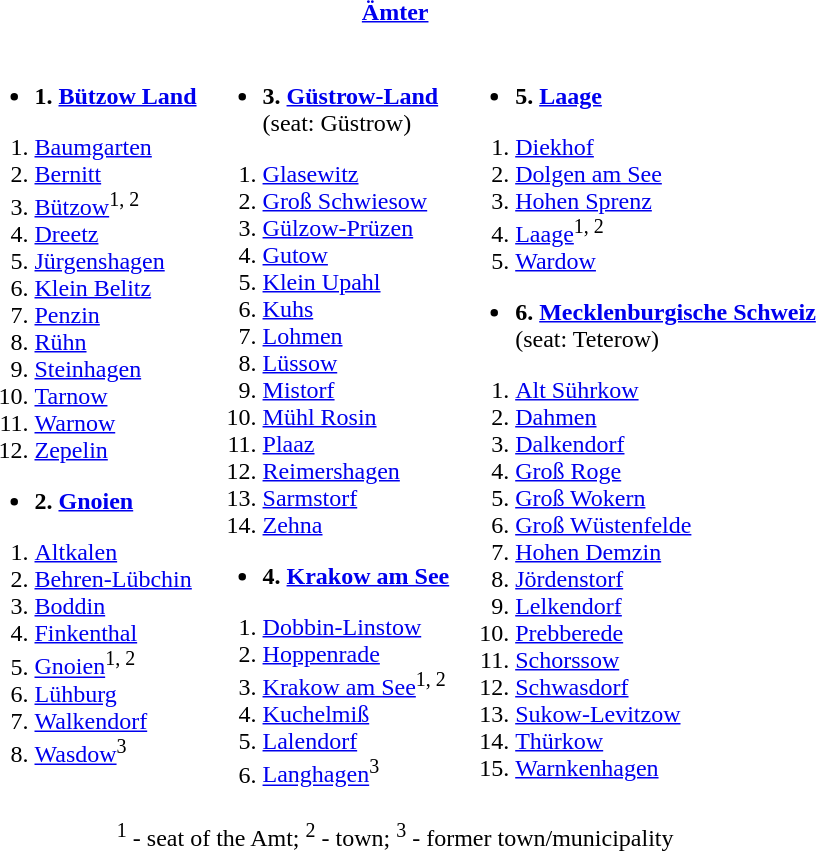<table>
<tr>
<th colspan=3><a href='#'>Ämter</a></th>
</tr>
<tr valign=top>
<td><br><ul><li><strong>1. <a href='#'>Bützow Land</a></strong></li></ul><ol><li><a href='#'>Baumgarten</a></li><li><a href='#'>Bernitt</a></li><li><a href='#'>Bützow</a><sup>1, 2</sup></li><li><a href='#'>Dreetz</a></li><li><a href='#'>Jürgenshagen</a></li><li><a href='#'>Klein Belitz</a></li><li><a href='#'>Penzin</a></li><li><a href='#'>Rühn</a></li><li><a href='#'>Steinhagen</a></li><li><a href='#'>Tarnow</a></li><li><a href='#'>Warnow</a></li><li><a href='#'>Zepelin</a></li></ol><ul><li><strong>2. <a href='#'>Gnoien</a></strong></li></ul><ol><li><a href='#'>Altkalen</a></li><li><a href='#'>Behren-Lübchin</a></li><li><a href='#'>Boddin</a></li><li><a href='#'>Finkenthal</a></li><li><a href='#'>Gnoien</a><sup>1, 2</sup></li><li><a href='#'>Lühburg</a></li><li><a href='#'>Walkendorf</a></li><li><a href='#'>Wasdow</a><sup>3</sup></li></ol></td>
<td><br><ul><li><strong>3. <a href='#'>Güstrow-Land</a></strong><br>(seat: Güstrow)</li></ul><ol><li><a href='#'>Glasewitz</a></li><li><a href='#'>Groß Schwiesow</a></li><li><a href='#'>Gülzow-Prüzen</a></li><li><a href='#'>Gutow</a></li><li><a href='#'>Klein Upahl</a></li><li><a href='#'>Kuhs</a></li><li><a href='#'>Lohmen</a></li><li><a href='#'>Lüssow</a></li><li><a href='#'>Mistorf</a></li><li><a href='#'>Mühl Rosin</a></li><li><a href='#'>Plaaz</a></li><li><a href='#'>Reimershagen</a></li><li><a href='#'>Sarmstorf</a></li><li><a href='#'>Zehna</a></li></ol><ul><li><strong>4. <a href='#'>Krakow am See</a></strong></li></ul><ol><li><a href='#'>Dobbin-Linstow</a></li><li><a href='#'>Hoppenrade</a></li><li><a href='#'>Krakow am See</a><sup>1, 2</sup></li><li><a href='#'>Kuchelmiß</a></li><li><a href='#'>Lalendorf</a></li><li><a href='#'>Langhagen</a><sup>3</sup></li></ol></td>
<td><br><ul><li><strong>5. <a href='#'>Laage</a></strong></li></ul><ol><li><a href='#'>Diekhof</a></li><li><a href='#'>Dolgen am See</a></li><li><a href='#'>Hohen Sprenz</a></li><li><a href='#'>Laage</a><sup>1, 2</sup></li><li><a href='#'>Wardow</a></li></ol><ul><li><strong>6. <a href='#'>Mecklenburgische Schweiz</a></strong><br>(seat: Teterow)</li></ul><ol><li><a href='#'>Alt Sührkow</a></li><li><a href='#'>Dahmen</a></li><li><a href='#'>Dalkendorf</a></li><li><a href='#'>Groß Roge</a></li><li><a href='#'>Groß Wokern</a></li><li><a href='#'>Groß Wüstenfelde</a></li><li><a href='#'>Hohen Demzin</a></li><li><a href='#'>Jördenstorf</a></li><li><a href='#'>Lelkendorf</a></li><li><a href='#'>Prebberede</a></li><li><a href='#'>Schorssow</a></li><li><a href='#'>Schwasdorf</a></li><li><a href='#'>Sukow-Levitzow</a></li><li><a href='#'>Thürkow</a></li><li><a href='#'>Warnkenhagen</a></li></ol></td>
</tr>
<tr>
<td colspan=3 align=center><sup>1</sup> - seat of the Amt; <sup>2</sup> - town; <sup>3</sup> - former town/municipality</td>
</tr>
</table>
